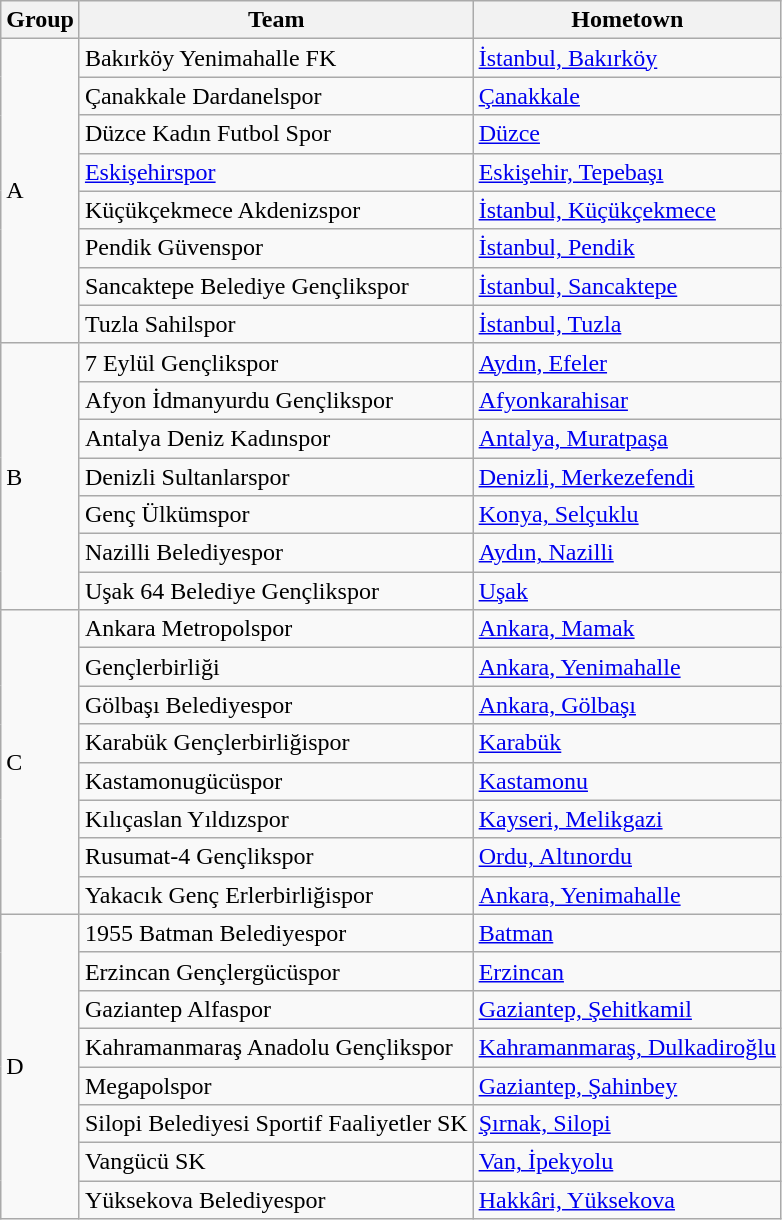<table class="wikitable sortable">
<tr>
<th>Group</th>
<th>Team</th>
<th>Hometown</th>
</tr>
<tr>
<td rowspan="8">A</td>
<td>Bakırköy Yenimahalle FK</td>
<td><a href='#'>İstanbul, Bakırköy</a></td>
</tr>
<tr>
<td>Çanakkale Dardanelspor</td>
<td><a href='#'>Çanakkale</a></td>
</tr>
<tr>
<td>Düzce Kadın Futbol Spor</td>
<td><a href='#'>Düzce</a></td>
</tr>
<tr>
<td><a href='#'>Eskişehirspor</a></td>
<td><a href='#'>Eskişehir, Tepebaşı</a></td>
</tr>
<tr>
<td>Küçükçekmece Akdenizspor</td>
<td><a href='#'>İstanbul, Küçükçekmece</a></td>
</tr>
<tr>
<td>Pendik Güvenspor</td>
<td><a href='#'>İstanbul, Pendik</a></td>
</tr>
<tr>
<td>Sancaktepe Belediye Gençlikspor</td>
<td><a href='#'>İstanbul, Sancaktepe</a></td>
</tr>
<tr>
<td>Tuzla Sahilspor</td>
<td><a href='#'>İstanbul, Tuzla</a></td>
</tr>
<tr>
<td rowspan="7">B</td>
<td>7 Eylül Gençlikspor</td>
<td><a href='#'>Aydın, Efeler</a></td>
</tr>
<tr>
<td>Afyon İdmanyurdu Gençlikspor</td>
<td><a href='#'>Afyonkarahisar</a></td>
</tr>
<tr>
<td>Antalya Deniz Kadınspor</td>
<td><a href='#'>Antalya, Muratpaşa</a></td>
</tr>
<tr>
<td>Denizli Sultanlarspor</td>
<td><a href='#'>Denizli, Merkezefendi</a></td>
</tr>
<tr>
<td>Genç Ülkümspor</td>
<td><a href='#'>Konya, Selçuklu</a></td>
</tr>
<tr>
<td>Nazilli Belediyespor</td>
<td><a href='#'>Aydın, Nazilli</a></td>
</tr>
<tr>
<td>Uşak 64 Belediye Gençlikspor</td>
<td><a href='#'>Uşak</a></td>
</tr>
<tr>
<td rowspan="8">C</td>
<td>Ankara Metropolspor</td>
<td><a href='#'>Ankara, Mamak</a></td>
</tr>
<tr>
<td>Gençlerbirliği</td>
<td><a href='#'>Ankara, Yenimahalle</a></td>
</tr>
<tr>
<td>Gölbaşı Belediyespor</td>
<td><a href='#'>Ankara, Gölbaşı</a></td>
</tr>
<tr>
<td>Karabük Gençlerbirliğispor</td>
<td><a href='#'>Karabük</a></td>
</tr>
<tr>
<td>Kastamonugücüspor</td>
<td><a href='#'>Kastamonu</a></td>
</tr>
<tr>
<td>Kılıçaslan Yıldızspor</td>
<td><a href='#'>Kayseri, Melikgazi</a></td>
</tr>
<tr>
<td>Rusumat-4 Gençlikspor</td>
<td><a href='#'>Ordu, Altınordu</a></td>
</tr>
<tr>
<td>Yakacık Genç Erlerbirliğispor</td>
<td><a href='#'>Ankara, Yenimahalle</a></td>
</tr>
<tr>
<td rowspan="8">D</td>
<td>1955 Batman Belediyespor</td>
<td><a href='#'>Batman</a></td>
</tr>
<tr>
<td>Erzincan Gençlergücüspor</td>
<td><a href='#'>Erzincan</a></td>
</tr>
<tr>
<td>Gaziantep Alfaspor</td>
<td><a href='#'>Gaziantep, Şehitkamil</a></td>
</tr>
<tr>
<td>Kahramanmaraş Anadolu Gençlikspor</td>
<td><a href='#'>Kahramanmaraş, Dulkadiroğlu</a></td>
</tr>
<tr>
<td>Megapolspor</td>
<td><a href='#'>Gaziantep, Şahinbey</a></td>
</tr>
<tr>
<td>Silopi Belediyesi Sportif Faaliyetler SK</td>
<td><a href='#'>Şırnak, Silopi</a></td>
</tr>
<tr>
<td>Vangücü SK</td>
<td><a href='#'>Van, İpekyolu</a></td>
</tr>
<tr>
<td>Yüksekova Belediyespor</td>
<td><a href='#'>Hakkâri, Yüksekova</a></td>
</tr>
</table>
